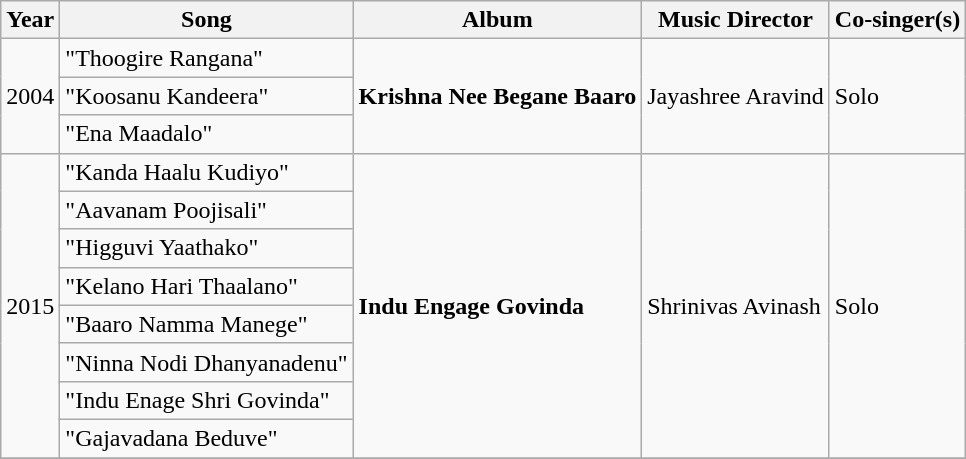<table class="wikitable">
<tr>
<th>Year</th>
<th>Song</th>
<th>Album</th>
<th>Music Director</th>
<th>Co-singer(s)</th>
</tr>
<tr>
<td rowspan="3">2004</td>
<td>"Thoogire Rangana"</td>
<td rowspan="3"><strong>Krishna Nee Begane Baaro</strong></td>
<td rowspan="3">Jayashree Aravind</td>
<td rowspan="3">Solo</td>
</tr>
<tr>
<td>"Koosanu Kandeera"</td>
</tr>
<tr>
<td>"Ena Maadalo"</td>
</tr>
<tr>
<td rowspan="8">2015</td>
<td>"Kanda Haalu Kudiyo"</td>
<td rowspan="8"><strong>Indu Engage Govinda</strong></td>
<td rowspan="8">Shrinivas Avinash</td>
<td rowspan="8">Solo</td>
</tr>
<tr>
<td>"Aavanam Poojisali"</td>
</tr>
<tr>
<td>"Higguvi Yaathako"</td>
</tr>
<tr>
<td>"Kelano Hari Thaalano"</td>
</tr>
<tr>
<td>"Baaro Namma Manege"</td>
</tr>
<tr>
<td>"Ninna Nodi Dhanyanadenu"</td>
</tr>
<tr>
<td>"Indu Enage Shri Govinda"</td>
</tr>
<tr>
<td>"Gajavadana Beduve"</td>
</tr>
<tr>
</tr>
</table>
